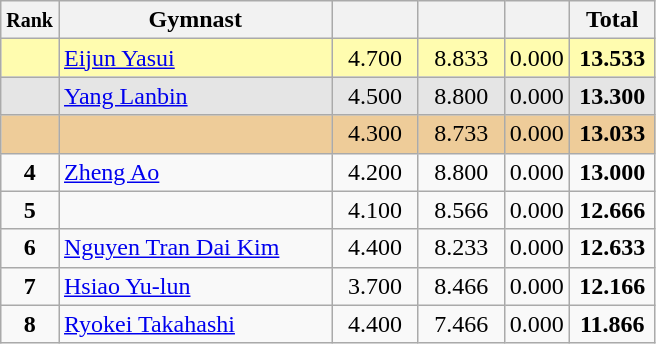<table class="wikitable sortable" style="text-align:center;">
<tr>
<th scope="col" style="width:15px;"><small>Rank</small></th>
<th scope="col" style="width:175px;">Gymnast</th>
<th scope="col" style="width:50px;"><small></small></th>
<th scope="col" style="width:50px;"><small></small></th>
<th scope="col" style="width:20px;"><small></small></th>
<th scope="col" style="width:50px;">Total</th>
</tr>
<tr style="background:#fffcaf;">
<td scope="row" style="text-align:center"><strong></strong></td>
<td style=text-align:left;"> <a href='#'>Eijun Yasui</a></td>
<td>4.700</td>
<td>8.833</td>
<td>0.000</td>
<td><strong>13.533</strong></td>
</tr>
<tr style="background:#e5e5e5;">
<td scope="row" style="text-align:center"><strong></strong></td>
<td style=text-align:left;"> <a href='#'>Yang Lanbin</a></td>
<td>4.500</td>
<td>8.800</td>
<td>0.000</td>
<td><strong>13.300</strong></td>
</tr>
<tr style="background:#ec9;">
<td scope="row" style="text-align:center"><strong></strong></td>
<td style=text-align:left;"></td>
<td>4.300</td>
<td>8.733</td>
<td>0.000</td>
<td><strong>13.033</strong></td>
</tr>
<tr>
<td scope="row" style="text-align:center"><strong>4</strong></td>
<td style=text-align:left;"> <a href='#'>Zheng Ao</a></td>
<td>4.200</td>
<td>8.800</td>
<td>0.000</td>
<td><strong>13.000</strong></td>
</tr>
<tr>
<td scope="row" style="text-align:center"><strong>5</strong></td>
<td style=text-align:left;"></td>
<td>4.100</td>
<td>8.566</td>
<td>0.000</td>
<td><strong>12.666</strong></td>
</tr>
<tr>
<td scope="row" style="text-align:center"><strong>6</strong></td>
<td style=text-align:left;"> <a href='#'>Nguyen Tran Dai Kim</a></td>
<td>4.400</td>
<td>8.233</td>
<td>0.000</td>
<td><strong>12.633</strong></td>
</tr>
<tr>
<td scope="row" style="text-align:center"><strong>7</strong></td>
<td style=text-align:left;"> <a href='#'>Hsiao Yu-lun</a></td>
<td>3.700</td>
<td>8.466</td>
<td>0.000</td>
<td><strong>12.166</strong></td>
</tr>
<tr>
<td scope="row" style="text-align:center"><strong>8</strong></td>
<td style=text-align:left;"> <a href='#'>Ryokei Takahashi</a></td>
<td>4.400</td>
<td>7.466</td>
<td>0.000</td>
<td><strong>11.866</strong></td>
</tr>
</table>
